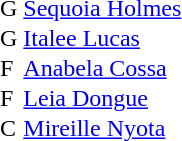<table border="0" cellpadding="0">
<tr>
<td>G</td>
<td></td>
<td><a href='#'>Sequoia Holmes</a></td>
</tr>
<tr>
<td>G</td>
<td></td>
<td><a href='#'>Italee Lucas</a></td>
</tr>
<tr>
<td>F</td>
<td></td>
<td><a href='#'>Anabela Cossa</a></td>
</tr>
<tr>
<td>F</td>
<td></td>
<td><a href='#'>Leia Dongue</a></td>
</tr>
<tr>
<td>C</td>
<td></td>
<td><a href='#'>Mireille Nyota</a></td>
</tr>
</table>
